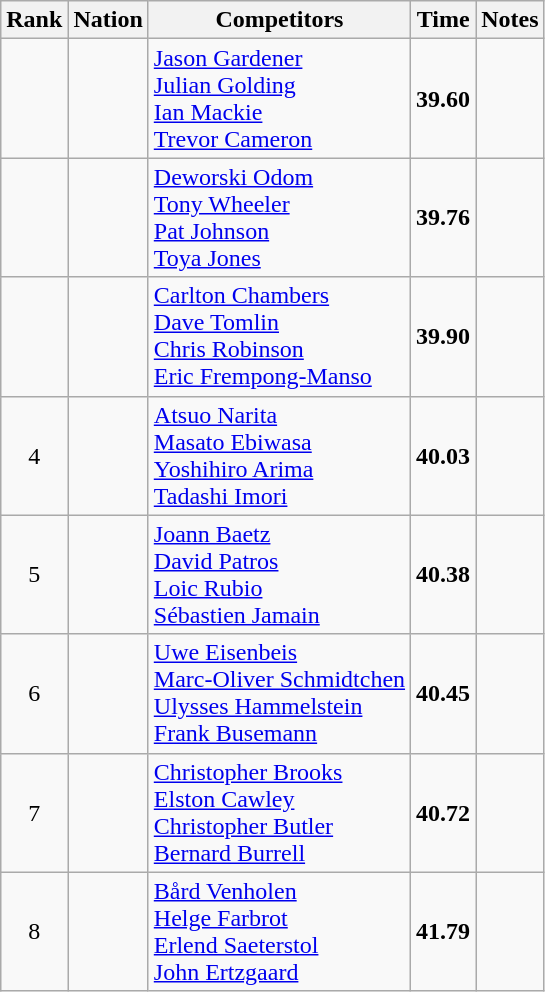<table class="wikitable sortable" style="text-align:center">
<tr>
<th>Rank</th>
<th>Nation</th>
<th>Competitors</th>
<th>Time</th>
<th>Notes</th>
</tr>
<tr>
<td></td>
<td align=left></td>
<td align=left><a href='#'>Jason Gardener</a><br><a href='#'>Julian Golding</a><br><a href='#'>Ian Mackie</a><br><a href='#'>Trevor Cameron</a></td>
<td><strong>39.60</strong></td>
<td></td>
</tr>
<tr>
<td></td>
<td align=left></td>
<td align=left><a href='#'>Deworski Odom</a><br><a href='#'>Tony Wheeler</a><br><a href='#'>Pat Johnson</a><br><a href='#'>Toya Jones</a></td>
<td><strong>39.76</strong></td>
<td></td>
</tr>
<tr>
<td></td>
<td align=left></td>
<td align=left><a href='#'>Carlton Chambers</a><br><a href='#'>Dave Tomlin</a><br><a href='#'>Chris Robinson</a><br><a href='#'>Eric Frempong-Manso</a></td>
<td><strong>39.90</strong></td>
<td></td>
</tr>
<tr>
<td>4</td>
<td align=left></td>
<td align=left><a href='#'>Atsuo Narita</a><br><a href='#'>Masato Ebiwasa</a><br><a href='#'>Yoshihiro Arima</a><br><a href='#'>Tadashi Imori</a></td>
<td><strong>40.03</strong></td>
<td></td>
</tr>
<tr>
<td>5</td>
<td align=left></td>
<td align=left><a href='#'>Joann Baetz</a><br><a href='#'>David Patros</a><br><a href='#'>Loic Rubio</a><br><a href='#'>Sébastien Jamain</a></td>
<td><strong>40.38</strong></td>
<td></td>
</tr>
<tr>
<td>6</td>
<td align=left></td>
<td align=left><a href='#'>Uwe Eisenbeis</a><br><a href='#'>Marc-Oliver Schmidtchen</a><br><a href='#'>Ulysses Hammelstein</a><br><a href='#'>Frank Busemann</a></td>
<td><strong>40.45</strong></td>
<td></td>
</tr>
<tr>
<td>7</td>
<td align=left></td>
<td align=left><a href='#'>Christopher Brooks</a><br><a href='#'>Elston Cawley</a><br><a href='#'>Christopher Butler</a><br><a href='#'>Bernard Burrell</a></td>
<td><strong>40.72</strong></td>
<td></td>
</tr>
<tr>
<td>8</td>
<td align=left></td>
<td align=left><a href='#'>Bård Venholen</a><br><a href='#'>Helge Farbrot</a><br><a href='#'>Erlend Saeterstol</a><br><a href='#'>John Ertzgaard</a></td>
<td><strong>41.79</strong></td>
<td></td>
</tr>
</table>
